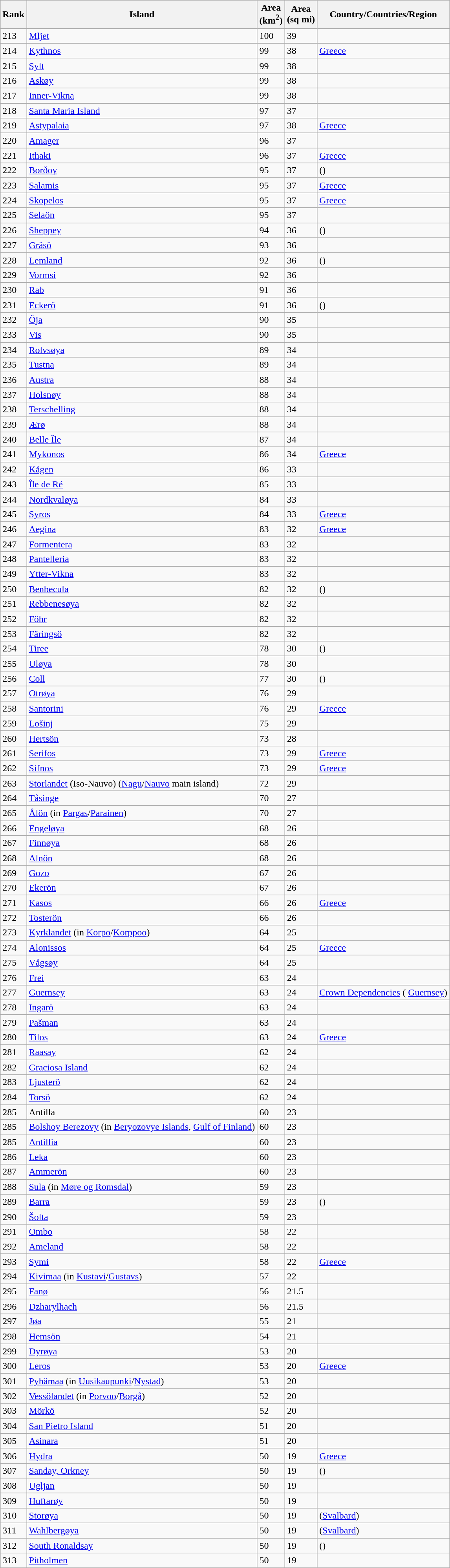<table class="wikitable sortable">
<tr>
<th>Rank</th>
<th>Island</th>
<th>Area<br>(km<sup>2</sup>)</th>
<th>Area<br>(sq mi)</th>
<th>Country/Countries/Region</th>
</tr>
<tr>
<td>213</td>
<td><a href='#'>Mljet</a></td>
<td>100</td>
<td>39</td>
<td></td>
</tr>
<tr>
<td>214</td>
<td><a href='#'>Kythnos</a></td>
<td>99</td>
<td>38</td>
<td> <a href='#'>Greece</a></td>
</tr>
<tr>
<td>215</td>
<td><a href='#'>Sylt</a></td>
<td>99</td>
<td>38</td>
<td></td>
</tr>
<tr>
<td>216</td>
<td><a href='#'>Askøy</a></td>
<td>99</td>
<td>38</td>
<td></td>
</tr>
<tr>
<td>217</td>
<td><a href='#'>Inner-Vikna</a></td>
<td>99</td>
<td>38</td>
<td></td>
</tr>
<tr>
<td>218</td>
<td><a href='#'>Santa Maria Island</a></td>
<td>97</td>
<td>37</td>
<td></td>
</tr>
<tr>
<td>219</td>
<td><a href='#'>Astypalaia</a></td>
<td>97</td>
<td>38</td>
<td> <a href='#'>Greece</a></td>
</tr>
<tr>
<td>220</td>
<td><a href='#'>Amager</a></td>
<td>96</td>
<td>37</td>
<td></td>
</tr>
<tr>
<td>221</td>
<td><a href='#'>Ithaki</a></td>
<td>96</td>
<td>37</td>
<td> <a href='#'>Greece</a></td>
</tr>
<tr>
<td>222</td>
<td><a href='#'>Borðoy</a></td>
<td>95</td>
<td>37</td>
<td> ()</td>
</tr>
<tr>
<td>223</td>
<td><a href='#'>Salamis</a></td>
<td>95</td>
<td>37</td>
<td> <a href='#'>Greece</a></td>
</tr>
<tr>
<td>224</td>
<td><a href='#'>Skopelos</a></td>
<td>95</td>
<td>37</td>
<td> <a href='#'>Greece</a></td>
</tr>
<tr>
<td>225</td>
<td><a href='#'>Selaön</a></td>
<td>95</td>
<td>37</td>
<td></td>
</tr>
<tr>
<td>226</td>
<td><a href='#'>Sheppey</a></td>
<td>94</td>
<td>36</td>
<td> ()</td>
</tr>
<tr>
<td>227</td>
<td><a href='#'>Gräsö</a></td>
<td>93</td>
<td>36</td>
<td></td>
</tr>
<tr>
<td>228</td>
<td><a href='#'>Lemland</a></td>
<td>92</td>
<td>36</td>
<td> ()</td>
</tr>
<tr>
<td>229</td>
<td><a href='#'>Vormsi</a></td>
<td>92</td>
<td>36</td>
<td></td>
</tr>
<tr>
<td>230</td>
<td><a href='#'>Rab</a></td>
<td>91</td>
<td>36</td>
<td></td>
</tr>
<tr>
<td>231</td>
<td><a href='#'>Eckerö</a></td>
<td>91</td>
<td>36</td>
<td> ()</td>
</tr>
<tr>
<td>232</td>
<td><a href='#'>Öja</a></td>
<td>90</td>
<td>35</td>
<td></td>
</tr>
<tr>
<td>233</td>
<td><a href='#'>Vis</a></td>
<td>90</td>
<td>35</td>
<td></td>
</tr>
<tr>
<td>234</td>
<td><a href='#'>Rolvsøya</a></td>
<td>89</td>
<td>34</td>
<td></td>
</tr>
<tr>
<td>235</td>
<td><a href='#'>Tustna</a></td>
<td>89</td>
<td>34</td>
<td></td>
</tr>
<tr>
<td>236</td>
<td><a href='#'>Austra</a></td>
<td>88</td>
<td>34</td>
<td></td>
</tr>
<tr>
<td>237</td>
<td><a href='#'>Holsnøy</a></td>
<td>88</td>
<td>34</td>
<td></td>
</tr>
<tr>
<td>238</td>
<td><a href='#'>Terschelling</a></td>
<td>88</td>
<td>34</td>
<td></td>
</tr>
<tr>
<td>239</td>
<td><a href='#'>Ærø</a></td>
<td>88</td>
<td>34</td>
<td></td>
</tr>
<tr>
<td>240</td>
<td><a href='#'>Belle Île</a></td>
<td>87</td>
<td>34</td>
<td></td>
</tr>
<tr>
<td>241</td>
<td><a href='#'>Mykonos</a></td>
<td>86</td>
<td>34</td>
<td> <a href='#'>Greece</a></td>
</tr>
<tr>
<td>242</td>
<td><a href='#'>Kågen</a></td>
<td>86</td>
<td>33</td>
<td></td>
</tr>
<tr>
<td>243</td>
<td><a href='#'>Île de Ré</a></td>
<td>85</td>
<td>33</td>
<td></td>
</tr>
<tr>
<td>244</td>
<td><a href='#'>Nordkvaløya</a></td>
<td>84</td>
<td>33</td>
<td></td>
</tr>
<tr>
<td>245</td>
<td><a href='#'>Syros</a></td>
<td>84</td>
<td>33</td>
<td> <a href='#'>Greece</a></td>
</tr>
<tr>
<td>246</td>
<td><a href='#'>Aegina</a></td>
<td>83</td>
<td>32</td>
<td> <a href='#'>Greece</a></td>
</tr>
<tr>
<td>247</td>
<td><a href='#'>Formentera</a></td>
<td>83</td>
<td>32</td>
<td></td>
</tr>
<tr>
<td>248</td>
<td><a href='#'>Pantelleria</a></td>
<td>83</td>
<td>32</td>
<td></td>
</tr>
<tr>
<td>249</td>
<td><a href='#'>Ytter-Vikna</a></td>
<td>83</td>
<td>32</td>
<td></td>
</tr>
<tr>
<td>250</td>
<td><a href='#'>Benbecula</a></td>
<td>82</td>
<td>32</td>
<td> ()</td>
</tr>
<tr>
<td>251</td>
<td><a href='#'>Rebbenesøya</a></td>
<td>82</td>
<td>32</td>
<td></td>
</tr>
<tr>
<td>252</td>
<td><a href='#'>Föhr</a></td>
<td>82</td>
<td>32</td>
<td></td>
</tr>
<tr>
<td>253</td>
<td><a href='#'>Färingsö</a></td>
<td>82</td>
<td>32</td>
<td></td>
</tr>
<tr>
<td>254</td>
<td><a href='#'>Tiree</a></td>
<td>78</td>
<td>30</td>
<td> ()</td>
</tr>
<tr>
<td>255</td>
<td><a href='#'>Uløya</a></td>
<td>78</td>
<td>30</td>
<td></td>
</tr>
<tr>
<td>256</td>
<td><a href='#'>Coll</a></td>
<td>77</td>
<td>30</td>
<td> ()</td>
</tr>
<tr>
<td>257</td>
<td><a href='#'>Otrøya</a></td>
<td>76</td>
<td>29</td>
<td></td>
</tr>
<tr>
<td>258</td>
<td><a href='#'>Santorini</a></td>
<td>76</td>
<td>29</td>
<td> <a href='#'>Greece</a></td>
</tr>
<tr>
<td>259</td>
<td><a href='#'>Lošinj</a></td>
<td>75</td>
<td>29</td>
<td></td>
</tr>
<tr>
<td>260</td>
<td><a href='#'>Hertsön</a></td>
<td>73</td>
<td>28</td>
<td></td>
</tr>
<tr>
<td>261</td>
<td><a href='#'>Serifos</a></td>
<td>73</td>
<td>29</td>
<td> <a href='#'>Greece</a></td>
</tr>
<tr>
<td>262</td>
<td><a href='#'>Sifnos</a></td>
<td>73</td>
<td>29</td>
<td> <a href='#'>Greece</a></td>
</tr>
<tr>
<td>263</td>
<td><a href='#'>Storlandet</a> (Iso-Nauvo) (<a href='#'>Nagu</a>/<a href='#'>Nauvo</a> main island)</td>
<td>72</td>
<td>29</td>
<td></td>
</tr>
<tr>
<td>264</td>
<td><a href='#'>Tåsinge</a></td>
<td>70</td>
<td>27</td>
<td></td>
</tr>
<tr>
<td>265</td>
<td><a href='#'>Ålön</a> (in <a href='#'>Pargas</a>/<a href='#'>Parainen</a>)</td>
<td>70</td>
<td>27</td>
<td></td>
</tr>
<tr>
<td>266</td>
<td><a href='#'>Engeløya</a></td>
<td>68</td>
<td>26</td>
<td></td>
</tr>
<tr>
<td>267</td>
<td><a href='#'>Finnøya</a></td>
<td>68</td>
<td>26</td>
<td></td>
</tr>
<tr>
<td>268</td>
<td><a href='#'>Alnön</a></td>
<td>68</td>
<td>26</td>
<td></td>
</tr>
<tr>
<td>269</td>
<td><a href='#'>Gozo</a></td>
<td>67</td>
<td>26</td>
<td></td>
</tr>
<tr>
<td>270</td>
<td><a href='#'>Ekerön</a></td>
<td>67</td>
<td>26</td>
<td></td>
</tr>
<tr>
<td>271</td>
<td><a href='#'>Kasos</a></td>
<td>66</td>
<td>26</td>
<td> <a href='#'>Greece</a></td>
</tr>
<tr>
<td>272</td>
<td><a href='#'>Tosterön</a></td>
<td>66</td>
<td>26</td>
<td></td>
</tr>
<tr>
<td>273</td>
<td><a href='#'>Kyrklandet</a> (in <a href='#'>Korpo</a>/<a href='#'>Korppoo</a>)</td>
<td>64</td>
<td>25</td>
<td></td>
</tr>
<tr>
<td>274</td>
<td><a href='#'>Alonissos</a></td>
<td>64</td>
<td>25</td>
<td> <a href='#'>Greece</a></td>
</tr>
<tr>
<td>275</td>
<td><a href='#'>Vågsøy</a></td>
<td>64</td>
<td>25</td>
<td></td>
</tr>
<tr>
<td>276</td>
<td><a href='#'>Frei</a></td>
<td>63</td>
<td>24</td>
<td></td>
</tr>
<tr>
<td>277</td>
<td><a href='#'>Guernsey</a></td>
<td>63</td>
<td>24</td>
<td> <a href='#'>Crown Dependencies</a> ( <a href='#'>Guernsey</a>)</td>
</tr>
<tr>
<td>278</td>
<td><a href='#'>Ingarö</a></td>
<td>63</td>
<td>24</td>
<td></td>
</tr>
<tr>
<td>279</td>
<td><a href='#'>Pašman</a></td>
<td>63</td>
<td>24</td>
<td></td>
</tr>
<tr>
<td>280</td>
<td><a href='#'>Tilos</a></td>
<td>63</td>
<td>24</td>
<td> <a href='#'>Greece</a></td>
</tr>
<tr>
<td>281</td>
<td><a href='#'>Raasay</a></td>
<td>62</td>
<td>24</td>
<td></td>
</tr>
<tr>
<td>282</td>
<td><a href='#'>Graciosa Island</a></td>
<td>62</td>
<td>24</td>
<td></td>
</tr>
<tr>
<td>283</td>
<td><a href='#'>Ljusterö</a></td>
<td>62</td>
<td>24</td>
<td></td>
</tr>
<tr>
<td>284</td>
<td><a href='#'>Torsö</a></td>
<td>62</td>
<td>24</td>
<td></td>
</tr>
<tr>
<td>285</td>
<td>Antilla</td>
<td>60</td>
<td>23</td>
<td></td>
</tr>
<tr>
<td>285</td>
<td><a href='#'>Bolshoy Berezovy</a> (in <a href='#'>Beryozovye Islands</a>, <a href='#'>Gulf of Finland</a>)</td>
<td>60</td>
<td>23</td>
<td></td>
</tr>
<tr>
<td>285</td>
<td><a href='#'>Antillia</a></td>
<td>60</td>
<td>23</td>
<td></td>
</tr>
<tr>
<td>286</td>
<td><a href='#'>Leka</a></td>
<td>60</td>
<td>23</td>
<td></td>
</tr>
<tr>
<td>287</td>
<td><a href='#'>Ammerön</a></td>
<td>60</td>
<td>23</td>
<td></td>
</tr>
<tr>
<td>288</td>
<td><a href='#'>Sula</a> (in <a href='#'>Møre og Romsdal</a>)</td>
<td>59</td>
<td>23</td>
<td></td>
</tr>
<tr>
<td>289</td>
<td><a href='#'>Barra</a></td>
<td>59</td>
<td>23</td>
<td> ()</td>
</tr>
<tr>
<td>290</td>
<td><a href='#'>Šolta</a></td>
<td>59</td>
<td>23</td>
<td></td>
</tr>
<tr>
<td>291</td>
<td><a href='#'>Ombo</a></td>
<td>58</td>
<td>22</td>
<td></td>
</tr>
<tr>
<td>292</td>
<td><a href='#'>Ameland</a></td>
<td>58</td>
<td>22</td>
<td></td>
</tr>
<tr>
<td>293</td>
<td><a href='#'>Symi</a></td>
<td>58</td>
<td>22</td>
<td> <a href='#'>Greece</a></td>
</tr>
<tr>
<td>294</td>
<td><a href='#'>Kivimaa</a> (in <a href='#'>Kustavi</a>/<a href='#'>Gustavs</a>)</td>
<td>57</td>
<td>22</td>
<td></td>
</tr>
<tr>
<td>295</td>
<td><a href='#'>Fanø</a></td>
<td>56</td>
<td>21.5</td>
<td></td>
</tr>
<tr>
<td>296</td>
<td><a href='#'>Dzharylhach</a></td>
<td>56</td>
<td>21.5</td>
<td></td>
</tr>
<tr>
<td>297</td>
<td><a href='#'>Jøa</a></td>
<td>55</td>
<td>21</td>
<td></td>
</tr>
<tr>
<td>298</td>
<td><a href='#'>Hemsön</a></td>
<td>54</td>
<td>21</td>
<td></td>
</tr>
<tr>
<td>299</td>
<td><a href='#'>Dyrøya</a></td>
<td>53</td>
<td>20</td>
<td></td>
</tr>
<tr>
<td>300</td>
<td><a href='#'>Leros</a></td>
<td>53</td>
<td>20</td>
<td> <a href='#'>Greece</a></td>
</tr>
<tr>
<td>301</td>
<td><a href='#'>Pyhämaa</a> (in <a href='#'>Uusikaupunki</a>/<a href='#'>Nystad</a>)</td>
<td>53</td>
<td>20</td>
<td></td>
</tr>
<tr>
<td>302</td>
<td><a href='#'>Vessölandet</a> (in <a href='#'>Porvoo</a>/<a href='#'>Borgå</a>)</td>
<td>52</td>
<td>20</td>
<td></td>
</tr>
<tr>
<td>303</td>
<td><a href='#'>Mörkö</a></td>
<td>52</td>
<td>20</td>
<td></td>
</tr>
<tr>
<td>304</td>
<td><a href='#'>San Pietro Island</a></td>
<td>51</td>
<td>20</td>
<td></td>
</tr>
<tr>
<td>305</td>
<td><a href='#'>Asinara</a></td>
<td>51</td>
<td>20</td>
<td></td>
</tr>
<tr>
<td>306</td>
<td><a href='#'>Hydra</a></td>
<td>50</td>
<td>19</td>
<td> <a href='#'>Greece</a></td>
</tr>
<tr>
<td>307</td>
<td><a href='#'>Sanday, Orkney</a></td>
<td>50</td>
<td>19</td>
<td> ()</td>
</tr>
<tr>
<td>308</td>
<td><a href='#'>Ugljan</a></td>
<td>50</td>
<td>19</td>
<td></td>
</tr>
<tr>
<td>309</td>
<td><a href='#'>Huftarøy</a></td>
<td>50</td>
<td>19</td>
<td></td>
</tr>
<tr>
<td>310</td>
<td><a href='#'>Storøya</a></td>
<td>50</td>
<td>19</td>
<td> (<a href='#'>Svalbard</a>)</td>
</tr>
<tr>
<td>311</td>
<td><a href='#'>Wahlbergøya</a></td>
<td>50</td>
<td>19</td>
<td> (<a href='#'>Svalbard</a>)</td>
</tr>
<tr>
<td>312</td>
<td><a href='#'>South Ronaldsay</a></td>
<td>50</td>
<td>19</td>
<td> ()</td>
</tr>
<tr>
<td>313</td>
<td><a href='#'>Pitholmen</a></td>
<td>50</td>
<td>19</td>
<td></td>
</tr>
</table>
